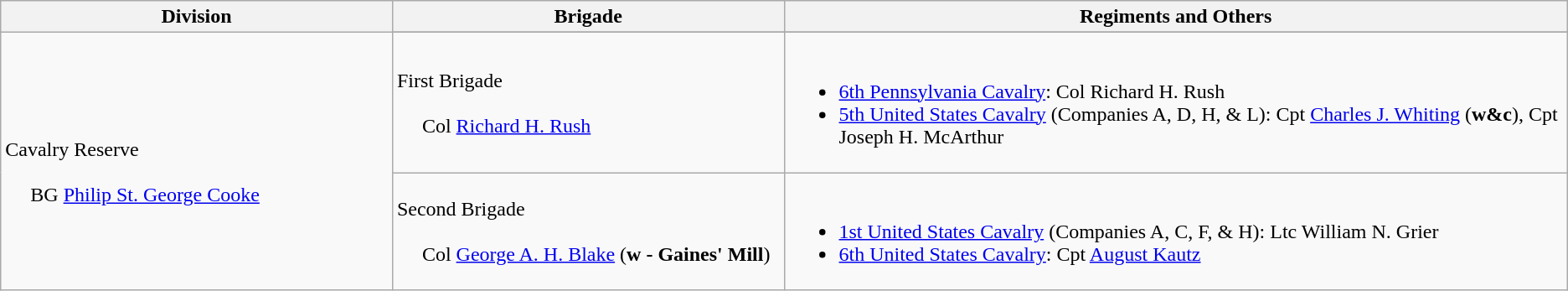<table class="wikitable">
<tr>
<th width=25%>Division</th>
<th width=25%>Brigade</th>
<th>Regiments and Others</th>
</tr>
<tr>
<td rowspan=3><br>Cavalry Reserve<br><br>    
BG <a href='#'>Philip St. George Cooke</a></td>
</tr>
<tr>
<td>First Brigade<br><br>    
Col <a href='#'>Richard H. Rush</a></td>
<td><br><ul><li><a href='#'>6th Pennsylvania Cavalry</a>: Col Richard H. Rush</li><li><a href='#'>5th United States Cavalry</a> (Companies A, D, H, & L): Cpt <a href='#'>Charles J. Whiting</a> (<strong>w&c</strong>), Cpt Joseph H. McArthur</li></ul></td>
</tr>
<tr>
<td>Second  Brigade<br><br>    
Col <a href='#'>George A. H. Blake</a> (<strong>w - Gaines' Mill</strong>)</td>
<td><br><ul><li><a href='#'>1st United States Cavalry</a> (Companies A, C, F, & H): Ltc William N. Grier</li><li><a href='#'>6th United States Cavalry</a>: Cpt <a href='#'>August Kautz</a></li></ul></td>
</tr>
</table>
